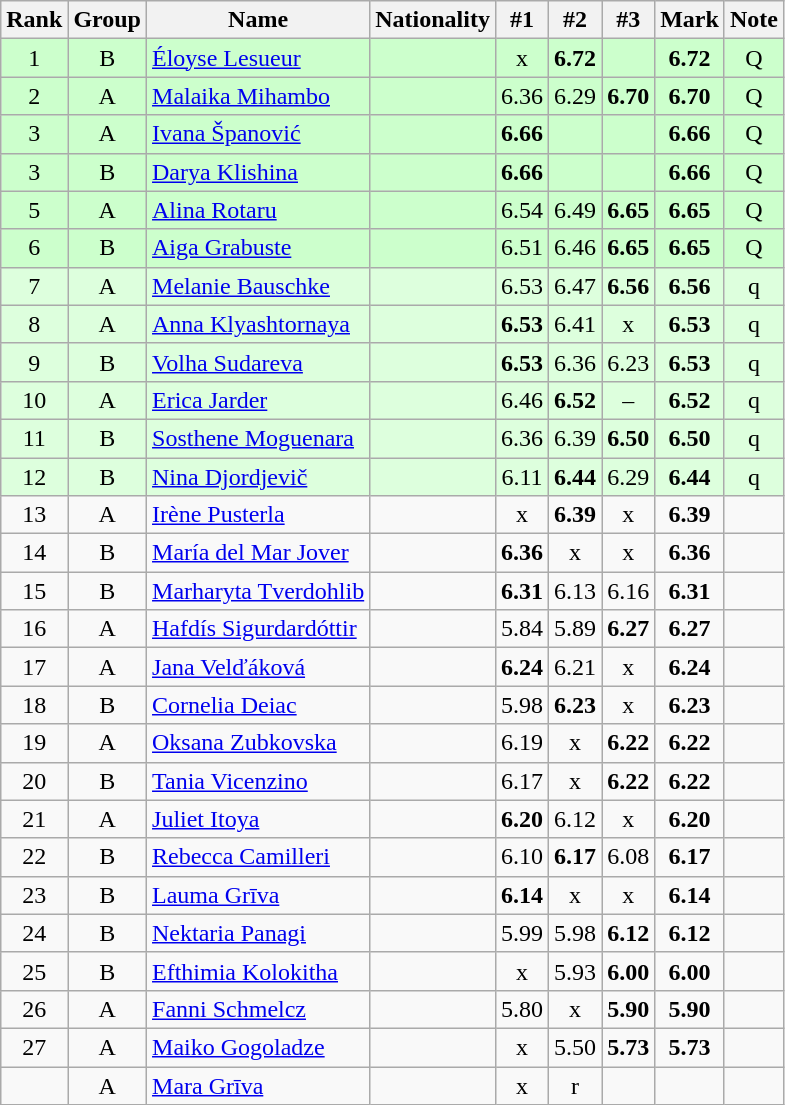<table class="wikitable sortable" style="text-align:center">
<tr>
<th>Rank</th>
<th>Group</th>
<th>Name</th>
<th>Nationality</th>
<th>#1</th>
<th>#2</th>
<th>#3</th>
<th>Mark</th>
<th>Note</th>
</tr>
<tr bgcolor=ccffcc>
<td>1</td>
<td>B</td>
<td align=left><a href='#'>Éloyse Lesueur</a></td>
<td align=left></td>
<td>x</td>
<td><strong>6.72</strong></td>
<td></td>
<td><strong>6.72</strong></td>
<td>Q</td>
</tr>
<tr bgcolor=ccffcc>
<td>2</td>
<td>A</td>
<td align=left><a href='#'>Malaika Mihambo</a></td>
<td align=left></td>
<td>6.36</td>
<td>6.29</td>
<td><strong>6.70</strong></td>
<td><strong>6.70</strong></td>
<td>Q</td>
</tr>
<tr bgcolor=ccffcc>
<td>3</td>
<td>A</td>
<td align=left><a href='#'>Ivana Španović</a></td>
<td align=left></td>
<td><strong>6.66</strong></td>
<td></td>
<td></td>
<td><strong>6.66</strong></td>
<td>Q</td>
</tr>
<tr bgcolor=ccffcc>
<td>3</td>
<td>B</td>
<td align=left><a href='#'>Darya Klishina</a></td>
<td align=left></td>
<td><strong>6.66</strong></td>
<td></td>
<td></td>
<td><strong>6.66</strong></td>
<td>Q</td>
</tr>
<tr bgcolor=ccffcc>
<td>5</td>
<td>A</td>
<td align=left><a href='#'>Alina Rotaru</a></td>
<td align=left></td>
<td>6.54</td>
<td>6.49</td>
<td><strong>6.65</strong></td>
<td><strong>6.65</strong></td>
<td>Q</td>
</tr>
<tr bgcolor=ccffcc>
<td>6</td>
<td>B</td>
<td align=left><a href='#'>Aiga Grabuste</a></td>
<td align=left></td>
<td>6.51</td>
<td>6.46</td>
<td><strong>6.65</strong></td>
<td><strong>6.65</strong></td>
<td>Q</td>
</tr>
<tr bgcolor=ddffdd>
<td>7</td>
<td>A</td>
<td align=left><a href='#'>Melanie Bauschke</a></td>
<td align=left></td>
<td>6.53</td>
<td>6.47</td>
<td><strong>6.56</strong></td>
<td><strong>6.56</strong></td>
<td>q</td>
</tr>
<tr bgcolor=ddffdd>
<td>8</td>
<td>A</td>
<td align=left><a href='#'>Anna Klyashtornaya</a></td>
<td align=left></td>
<td><strong>6.53</strong></td>
<td>6.41</td>
<td>x</td>
<td><strong>6.53</strong></td>
<td>q</td>
</tr>
<tr bgcolor=ddffdd>
<td>9</td>
<td>B</td>
<td align=left><a href='#'>Volha Sudareva</a></td>
<td align=left></td>
<td><strong>6.53</strong></td>
<td>6.36</td>
<td>6.23</td>
<td><strong>6.53</strong></td>
<td>q</td>
</tr>
<tr bgcolor=ddffdd>
<td>10</td>
<td>A</td>
<td align=left><a href='#'>Erica Jarder</a></td>
<td align=left></td>
<td>6.46</td>
<td><strong>6.52</strong></td>
<td>–</td>
<td><strong>6.52</strong></td>
<td>q</td>
</tr>
<tr bgcolor=ddffdd>
<td>11</td>
<td>B</td>
<td align=left><a href='#'>Sosthene Moguenara</a></td>
<td align=left></td>
<td>6.36</td>
<td>6.39</td>
<td><strong>6.50</strong></td>
<td><strong>6.50</strong></td>
<td>q</td>
</tr>
<tr bgcolor=ddffdd>
<td>12</td>
<td>B</td>
<td align=left><a href='#'>Nina Djordjevič</a></td>
<td align=left></td>
<td>6.11</td>
<td><strong>6.44</strong></td>
<td>6.29</td>
<td><strong>6.44</strong></td>
<td>q</td>
</tr>
<tr>
<td>13</td>
<td>A</td>
<td align=left><a href='#'>Irène Pusterla</a></td>
<td align=left></td>
<td>x</td>
<td><strong>6.39</strong></td>
<td>x</td>
<td><strong>6.39</strong></td>
<td></td>
</tr>
<tr>
<td>14</td>
<td>B</td>
<td align=left><a href='#'>María del Mar Jover</a></td>
<td align=left></td>
<td><strong>6.36</strong></td>
<td>x</td>
<td>x</td>
<td><strong>6.36</strong></td>
<td></td>
</tr>
<tr>
<td>15</td>
<td>B</td>
<td align=left><a href='#'>Marharyta Tverdohlib</a></td>
<td align=left></td>
<td><strong>6.31</strong></td>
<td>6.13</td>
<td>6.16</td>
<td><strong>6.31</strong></td>
<td></td>
</tr>
<tr>
<td>16</td>
<td>A</td>
<td align=left><a href='#'>Hafdís Sigurdardóttir</a></td>
<td align=left></td>
<td>5.84</td>
<td>5.89</td>
<td><strong>6.27</strong></td>
<td><strong>6.27</strong></td>
<td></td>
</tr>
<tr>
<td>17</td>
<td>A</td>
<td align=left><a href='#'>Jana Velďáková</a></td>
<td align=left></td>
<td><strong>6.24</strong></td>
<td>6.21</td>
<td>x</td>
<td><strong>6.24</strong></td>
<td></td>
</tr>
<tr>
<td>18</td>
<td>B</td>
<td align=left><a href='#'>Cornelia Deiac</a></td>
<td align=left></td>
<td>5.98</td>
<td><strong>6.23</strong></td>
<td>x</td>
<td><strong>6.23</strong></td>
<td></td>
</tr>
<tr>
<td>19</td>
<td>A</td>
<td align=left><a href='#'>Oksana Zubkovska</a></td>
<td align=left></td>
<td>6.19</td>
<td>x</td>
<td><strong>6.22</strong></td>
<td><strong>6.22</strong></td>
<td></td>
</tr>
<tr>
<td>20</td>
<td>B</td>
<td align=left><a href='#'>Tania Vicenzino</a></td>
<td align=left></td>
<td>6.17</td>
<td>x</td>
<td><strong>6.22</strong></td>
<td><strong>6.22</strong></td>
<td></td>
</tr>
<tr>
<td>21</td>
<td>A</td>
<td align=left><a href='#'>Juliet Itoya</a></td>
<td align=left></td>
<td><strong>6.20</strong></td>
<td>6.12</td>
<td>x</td>
<td><strong>6.20</strong></td>
<td></td>
</tr>
<tr>
<td>22</td>
<td>B</td>
<td align=left><a href='#'>Rebecca Camilleri</a></td>
<td align=left></td>
<td>6.10</td>
<td><strong>6.17</strong></td>
<td>6.08</td>
<td><strong>6.17</strong></td>
<td></td>
</tr>
<tr>
<td>23</td>
<td>B</td>
<td align=left><a href='#'>Lauma Grīva</a></td>
<td align=left></td>
<td><strong>6.14</strong></td>
<td>x</td>
<td>x</td>
<td><strong>6.14</strong></td>
<td></td>
</tr>
<tr>
<td>24</td>
<td>B</td>
<td align=left><a href='#'>Nektaria Panagi</a></td>
<td align=left></td>
<td>5.99</td>
<td>5.98</td>
<td><strong>6.12</strong></td>
<td><strong>6.12</strong></td>
<td></td>
</tr>
<tr>
<td>25</td>
<td>B</td>
<td align=left><a href='#'>Efthimia Kolokitha</a></td>
<td align=left></td>
<td>x</td>
<td>5.93</td>
<td><strong>6.00</strong></td>
<td><strong>6.00</strong></td>
<td></td>
</tr>
<tr>
<td>26</td>
<td>A</td>
<td align=left><a href='#'>Fanni Schmelcz</a></td>
<td align=left></td>
<td>5.80</td>
<td>x</td>
<td><strong>5.90</strong></td>
<td><strong>5.90</strong></td>
<td></td>
</tr>
<tr>
<td>27</td>
<td>A</td>
<td align=left><a href='#'>Maiko Gogoladze</a></td>
<td align=left></td>
<td>x</td>
<td>5.50</td>
<td><strong>5.73</strong></td>
<td><strong>5.73</strong></td>
<td></td>
</tr>
<tr>
<td></td>
<td>A</td>
<td align=left><a href='#'>Mara Grīva</a></td>
<td align=left></td>
<td>x</td>
<td>r</td>
<td></td>
<td><strong></strong></td>
<td></td>
</tr>
</table>
